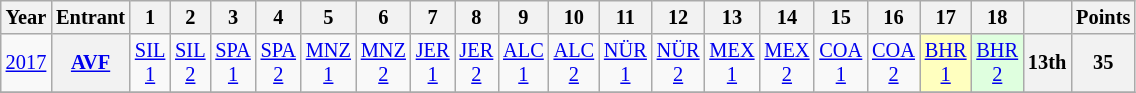<table class="wikitable" style="text-align:center; font-size:85%">
<tr>
<th scope="col">Year</th>
<th scope="col">Entrant</th>
<th scope="col">1</th>
<th scope="col">2</th>
<th scope="col">3</th>
<th scope="col">4</th>
<th scope="col">5</th>
<th scope="col">6</th>
<th scope="col">7</th>
<th scope="col">8</th>
<th scope="col">9</th>
<th scope="col">10</th>
<th scope="col">11</th>
<th scope="col">12</th>
<th scope="col">13</th>
<th scope="col">14</th>
<th scope="col">15</th>
<th scope="col">16</th>
<th scope="col">17</th>
<th scope="col">18</th>
<th scope="col"></th>
<th scope="col">Points</th>
</tr>
<tr>
<td><a href='#'>2017</a></td>
<th nowrap><a href='#'>AVF</a></th>
<td><a href='#'>SIL<br>1</a></td>
<td><a href='#'>SIL<br>2</a></td>
<td><a href='#'>SPA<br>1</a></td>
<td><a href='#'>SPA<br>2</a></td>
<td><a href='#'>MNZ<br>1</a></td>
<td><a href='#'>MNZ<br>2</a></td>
<td><a href='#'>JER<br>1</a></td>
<td><a href='#'>JER<br>2</a></td>
<td><a href='#'>ALC<br>1</a></td>
<td><a href='#'>ALC<br>2</a></td>
<td><a href='#'>NÜR<br>1</a></td>
<td><a href='#'>NÜR<br>2</a></td>
<td><a href='#'>MEX<br>1</a></td>
<td><a href='#'>MEX<br>2</a></td>
<td><a href='#'>COA<br>1</a></td>
<td><a href='#'>COA<br>2</a></td>
<td style="background:#FFFFBF;"><a href='#'>BHR<br>1</a><br></td>
<td style="background:#DFFFDF;"><a href='#'>BHR<br>2</a><br></td>
<th>13th</th>
<th>35</th>
</tr>
<tr>
</tr>
</table>
